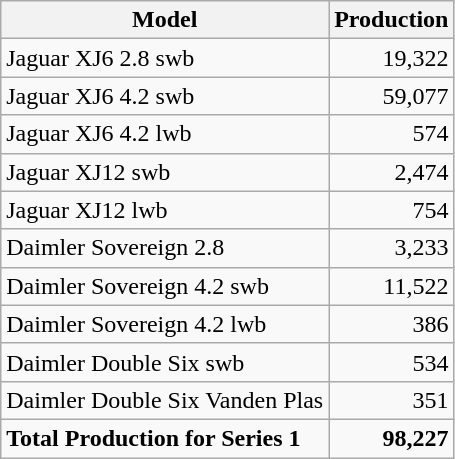<table class="wikitable">
<tr>
<th>Model</th>
<th>Production</th>
</tr>
<tr>
<td>Jaguar XJ6 2.8 swb</td>
<td align="right">19,322</td>
</tr>
<tr>
<td>Jaguar XJ6 4.2 swb</td>
<td align="right">59,077</td>
</tr>
<tr>
<td>Jaguar XJ6 4.2 lwb</td>
<td align="right">574</td>
</tr>
<tr>
<td>Jaguar XJ12 swb</td>
<td align="right">2,474</td>
</tr>
<tr>
<td>Jaguar XJ12 lwb</td>
<td align="right">754</td>
</tr>
<tr>
<td>Daimler Sovereign 2.8</td>
<td align="right">3,233</td>
</tr>
<tr>
<td>Daimler Sovereign 4.2 swb</td>
<td align="right">11,522</td>
</tr>
<tr>
<td>Daimler Sovereign 4.2 lwb</td>
<td align="right">386</td>
</tr>
<tr>
<td>Daimler Double Six swb</td>
<td align="right">534</td>
</tr>
<tr>
<td>Daimler Double Six Vanden Plas</td>
<td align="right">351</td>
</tr>
<tr style="font-weight:bold">
<td>Total Production for Series 1</td>
<td style="text-align:right;">98,227</td>
</tr>
</table>
